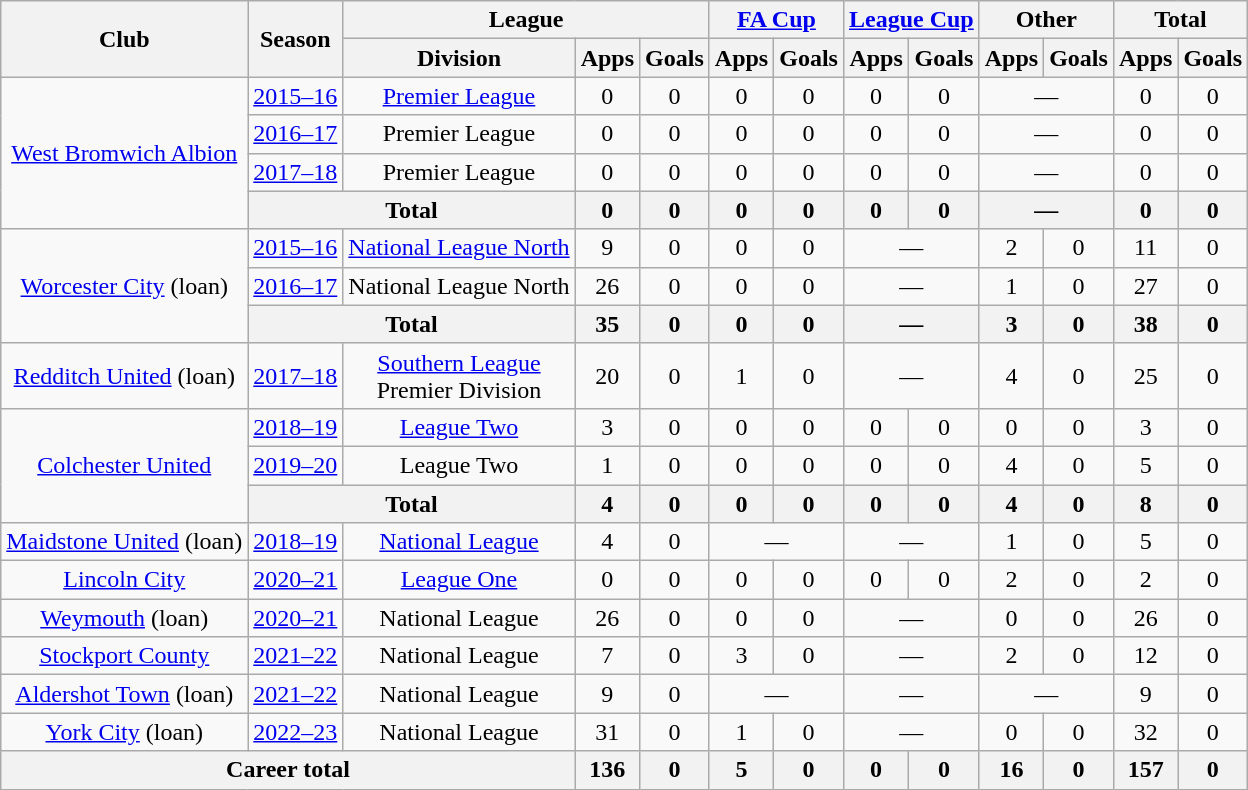<table class=wikitable style="text-align: center">
<tr>
<th rowspan=2>Club</th>
<th rowspan=2>Season</th>
<th colspan=3>League</th>
<th colspan=2><a href='#'>FA Cup</a></th>
<th colspan=2><a href='#'>League Cup</a></th>
<th colspan=2>Other</th>
<th colspan=2>Total</th>
</tr>
<tr>
<th>Division</th>
<th>Apps</th>
<th>Goals</th>
<th>Apps</th>
<th>Goals</th>
<th>Apps</th>
<th>Goals</th>
<th>Apps</th>
<th>Goals</th>
<th>Apps</th>
<th>Goals</th>
</tr>
<tr>
<td rowspan=4><a href='#'>West Bromwich Albion</a></td>
<td><a href='#'>2015–16</a></td>
<td><a href='#'>Premier League</a></td>
<td>0</td>
<td>0</td>
<td>0</td>
<td>0</td>
<td>0</td>
<td>0</td>
<td colspan=2>—</td>
<td>0</td>
<td>0</td>
</tr>
<tr>
<td><a href='#'>2016–17</a></td>
<td>Premier League</td>
<td>0</td>
<td>0</td>
<td>0</td>
<td>0</td>
<td>0</td>
<td>0</td>
<td colspan=2>—</td>
<td>0</td>
<td>0</td>
</tr>
<tr>
<td><a href='#'>2017–18</a></td>
<td>Premier League</td>
<td>0</td>
<td>0</td>
<td>0</td>
<td>0</td>
<td>0</td>
<td>0</td>
<td colspan=2>—</td>
<td>0</td>
<td>0</td>
</tr>
<tr>
<th colspan=2>Total</th>
<th>0</th>
<th>0</th>
<th>0</th>
<th>0</th>
<th>0</th>
<th>0</th>
<th colspan=2>—</th>
<th>0</th>
<th>0</th>
</tr>
<tr>
<td rowspan=3><a href='#'>Worcester City</a> (loan)</td>
<td><a href='#'>2015–16</a></td>
<td><a href='#'>National League North</a></td>
<td>9</td>
<td>0</td>
<td>0</td>
<td>0</td>
<td colspan=2>—</td>
<td>2</td>
<td>0</td>
<td>11</td>
<td>0</td>
</tr>
<tr>
<td><a href='#'>2016–17</a></td>
<td>National League North</td>
<td>26</td>
<td>0</td>
<td>0</td>
<td>0</td>
<td colspan=2>—</td>
<td>1</td>
<td>0</td>
<td>27</td>
<td>0</td>
</tr>
<tr>
<th colspan=2>Total</th>
<th>35</th>
<th>0</th>
<th>0</th>
<th>0</th>
<th colspan=2>—</th>
<th>3</th>
<th>0</th>
<th>38</th>
<th>0</th>
</tr>
<tr>
<td><a href='#'>Redditch United</a> (loan)</td>
<td><a href='#'>2017–18</a></td>
<td><a href='#'>Southern League</a><br>Premier Division</td>
<td>20</td>
<td>0</td>
<td>1</td>
<td>0</td>
<td colspan=2>—</td>
<td>4</td>
<td>0</td>
<td>25</td>
<td>0</td>
</tr>
<tr>
<td rowspan=3><a href='#'>Colchester United</a></td>
<td><a href='#'>2018–19</a></td>
<td><a href='#'>League Two</a></td>
<td>3</td>
<td>0</td>
<td>0</td>
<td>0</td>
<td>0</td>
<td>0</td>
<td>0</td>
<td>0</td>
<td>3</td>
<td>0</td>
</tr>
<tr>
<td><a href='#'>2019–20</a></td>
<td>League Two</td>
<td>1</td>
<td>0</td>
<td>0</td>
<td>0</td>
<td>0</td>
<td>0</td>
<td>4</td>
<td>0</td>
<td>5</td>
<td>0</td>
</tr>
<tr>
<th colspan=2>Total</th>
<th>4</th>
<th>0</th>
<th>0</th>
<th>0</th>
<th>0</th>
<th>0</th>
<th>4</th>
<th>0</th>
<th>8</th>
<th>0</th>
</tr>
<tr>
<td><a href='#'>Maidstone United</a> (loan)</td>
<td><a href='#'>2018–19</a></td>
<td><a href='#'>National League</a></td>
<td>4</td>
<td>0</td>
<td colspan=2>—</td>
<td colspan=2>—</td>
<td>1</td>
<td>0</td>
<td>5</td>
<td>0</td>
</tr>
<tr>
<td><a href='#'>Lincoln City</a></td>
<td><a href='#'>2020–21</a></td>
<td><a href='#'>League One</a></td>
<td>0</td>
<td>0</td>
<td>0</td>
<td>0</td>
<td>0</td>
<td>0</td>
<td>2</td>
<td>0</td>
<td>2</td>
<td>0</td>
</tr>
<tr>
<td><a href='#'>Weymouth</a> (loan)</td>
<td><a href='#'>2020–21</a></td>
<td>National League</td>
<td>26</td>
<td>0</td>
<td>0</td>
<td>0</td>
<td colspan=2>—</td>
<td>0</td>
<td>0</td>
<td>26</td>
<td>0</td>
</tr>
<tr>
<td><a href='#'>Stockport County</a></td>
<td><a href='#'>2021–22</a></td>
<td>National League</td>
<td>7</td>
<td>0</td>
<td>3</td>
<td>0</td>
<td colspan=2>—</td>
<td>2</td>
<td>0</td>
<td>12</td>
<td>0</td>
</tr>
<tr>
<td><a href='#'>Aldershot Town</a> (loan)</td>
<td><a href='#'>2021–22</a></td>
<td>National League</td>
<td>9</td>
<td>0</td>
<td colspan=2>—</td>
<td colspan=2>—</td>
<td colspan=2>—</td>
<td>9</td>
<td>0</td>
</tr>
<tr>
<td><a href='#'>York City</a> (loan)</td>
<td><a href='#'>2022–23</a></td>
<td>National League</td>
<td>31</td>
<td>0</td>
<td>1</td>
<td>0</td>
<td colspan=2>—</td>
<td>0</td>
<td>0</td>
<td>32</td>
<td>0</td>
</tr>
<tr>
<th colspan=3>Career total</th>
<th>136</th>
<th>0</th>
<th>5</th>
<th>0</th>
<th>0</th>
<th>0</th>
<th>16</th>
<th>0</th>
<th>157</th>
<th>0</th>
</tr>
</table>
